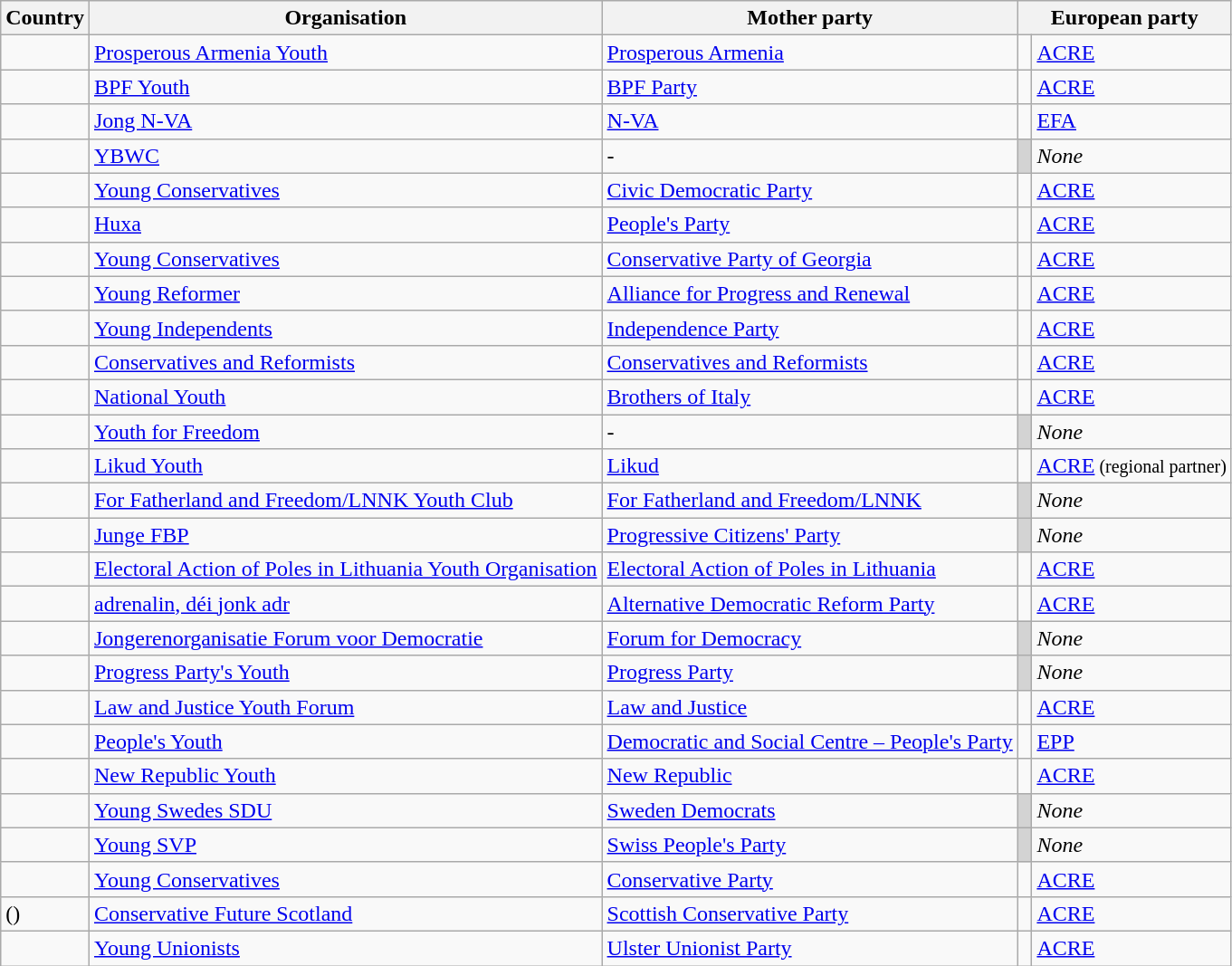<table class="wikitable sortable">
<tr>
<th>Country</th>
<th>Organisation</th>
<th>Mother party</th>
<th colspan="2">European party</th>
</tr>
<tr>
<td></td>
<td><a href='#'>Prosperous Armenia Youth</a></td>
<td><a href='#'>Prosperous Armenia</a></td>
<td style="width: 3px" bgcolor=></td>
<td><a href='#'>ACRE</a></td>
</tr>
<tr>
<td></td>
<td><a href='#'>BPF Youth</a></td>
<td><a href='#'>BPF Party</a></td>
<td style="width: 3px" bgcolor=></td>
<td><a href='#'>ACRE</a></td>
</tr>
<tr>
<td></td>
<td><a href='#'>Jong N-VA</a></td>
<td><a href='#'>N-VA</a></td>
<td style="width: 3px" bgcolor=></td>
<td><a href='#'>EFA</a></td>
</tr>
<tr>
<td></td>
<td><a href='#'>YBWC</a></td>
<td>-</td>
<td style="width: 3px" bgcolor=lightgray></td>
<td><em>None</em></td>
</tr>
<tr>
<td></td>
<td><a href='#'>Young Conservatives</a></td>
<td><a href='#'>Civic Democratic Party</a></td>
<td style="width: 3px" bgcolor=></td>
<td><a href='#'>ACRE</a></td>
</tr>
<tr>
<td></td>
<td><a href='#'>Huxa</a></td>
<td><a href='#'>People's Party</a></td>
<td style="width: 3px" bgcolor=></td>
<td><a href='#'>ACRE</a></td>
</tr>
<tr>
<td></td>
<td><a href='#'>Young Conservatives</a></td>
<td><a href='#'>Conservative Party of Georgia</a></td>
<td style="width: 3px" bgcolor=></td>
<td><a href='#'>ACRE</a></td>
</tr>
<tr>
<td></td>
<td><a href='#'>Young Reformer</a></td>
<td><a href='#'>Alliance for Progress and Renewal</a></td>
<td style="width: 3px" bgcolor=></td>
<td><a href='#'>ACRE</a></td>
</tr>
<tr>
<td></td>
<td><a href='#'>Young Independents</a></td>
<td><a href='#'>Independence Party</a></td>
<td style="width: 3px" bgcolor=></td>
<td><a href='#'>ACRE</a></td>
</tr>
<tr>
<td></td>
<td><a href='#'>Conservatives and Reformists</a></td>
<td><a href='#'>Conservatives and Reformists</a></td>
<td style="width: 3px" bgcolor=></td>
<td><a href='#'>ACRE</a></td>
</tr>
<tr>
<td></td>
<td><a href='#'>National Youth</a></td>
<td><a href='#'>Brothers of Italy</a></td>
<td style="width: 3px" bgcolor=></td>
<td><a href='#'>ACRE</a></td>
</tr>
<tr>
<td></td>
<td><a href='#'>Youth for Freedom</a></td>
<td>-</td>
<td style="width: 3px" bgcolor=lightgray></td>
<td><em>None</em></td>
</tr>
<tr>
<td></td>
<td><a href='#'>Likud Youth</a></td>
<td><a href='#'>Likud</a></td>
<td style="width: 3px" bgcolor=></td>
<td><a href='#'>ACRE</a><small> (regional partner)</small></td>
</tr>
<tr>
<td></td>
<td><a href='#'>For Fatherland and Freedom/LNNK Youth Club</a></td>
<td><a href='#'>For Fatherland and Freedom/LNNK</a></td>
<td style="width: 3px" bgcolor=lightgray></td>
<td><em>None</em></td>
</tr>
<tr>
<td></td>
<td><a href='#'>Junge FBP</a></td>
<td><a href='#'>Progressive Citizens' Party</a></td>
<td style="width: 3px" bgcolor=lightgray></td>
<td><em>None</em></td>
</tr>
<tr>
<td></td>
<td><a href='#'>Electoral Action of Poles in Lithuania Youth Organisation</a></td>
<td><a href='#'>Electoral Action of Poles in Lithuania</a></td>
<td style="width: 3px" bgcolor=></td>
<td><a href='#'>ACRE</a></td>
</tr>
<tr>
<td></td>
<td><a href='#'>adrenalin, déi jonk adr</a></td>
<td><a href='#'>Alternative Democratic Reform Party</a></td>
<td style="width: 3px" bgcolor=></td>
<td><a href='#'>ACRE</a></td>
</tr>
<tr>
<td></td>
<td><a href='#'>Jongerenorganisatie Forum voor Democratie</a></td>
<td><a href='#'>Forum for Democracy</a></td>
<td style="width: 3px" bgcolor=lightgray></td>
<td><em>None</em></td>
</tr>
<tr>
<td></td>
<td><a href='#'>Progress Party's Youth</a></td>
<td><a href='#'>Progress Party</a></td>
<td style="width: 3px" bgcolor=lightgray></td>
<td><em>None</em></td>
</tr>
<tr>
<td></td>
<td><a href='#'>Law and Justice Youth Forum</a></td>
<td><a href='#'>Law and Justice</a></td>
<td style="width: 3px" bgcolor=></td>
<td><a href='#'>ACRE</a></td>
</tr>
<tr>
<td></td>
<td><a href='#'>People's Youth</a></td>
<td><a href='#'>Democratic and Social Centre – People's Party</a></td>
<td style="width: 3px" bgcolor=></td>
<td><a href='#'>EPP</a></td>
</tr>
<tr>
<td></td>
<td><a href='#'>New Republic Youth</a></td>
<td><a href='#'>New Republic</a></td>
<td style="width: 3px" bgcolor=></td>
<td><a href='#'>ACRE</a></td>
</tr>
<tr>
<td></td>
<td><a href='#'>Young Swedes SDU</a></td>
<td><a href='#'>Sweden Democrats</a></td>
<td style="width: 3px" bgcolor=lightgray></td>
<td><em>None</em></td>
</tr>
<tr>
<td></td>
<td><a href='#'>Young SVP</a></td>
<td><a href='#'>Swiss People's Party</a></td>
<td style="width: 3px" bgcolor=lightgray></td>
<td><em>None</em></td>
</tr>
<tr>
<td></td>
<td><a href='#'>Young Conservatives</a></td>
<td><a href='#'>Conservative Party</a></td>
<td style="width: 3px" bgcolor=></td>
<td><a href='#'>ACRE</a></td>
</tr>
<tr>
<td> ()</td>
<td><a href='#'>Conservative Future Scotland</a></td>
<td><a href='#'>Scottish Conservative Party</a></td>
<td style="width: 3px" bgcolor=></td>
<td><a href='#'>ACRE</a></td>
</tr>
<tr>
<td></td>
<td><a href='#'>Young Unionists</a></td>
<td><a href='#'>Ulster Unionist Party</a></td>
<td style="width: 3px" bgcolor=></td>
<td><a href='#'>ACRE</a></td>
</tr>
</table>
